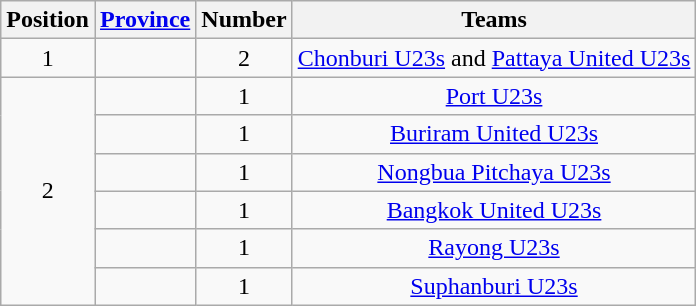<table class="wikitable">
<tr>
<th>Position</th>
<th><a href='#'>Province</a></th>
<th>Number</th>
<th>Teams</th>
</tr>
<tr>
<td align=center rowspan="1">1</td>
<td></td>
<td align=center>2</td>
<td align=center><a href='#'>Chonburi U23s</a> and <a href='#'>Pattaya United U23s</a></td>
</tr>
<tr>
<td align=center rowspan="6">2</td>
<td></td>
<td align=center>1</td>
<td align=center><a href='#'>Port U23s</a></td>
</tr>
<tr>
<td></td>
<td align=center>1</td>
<td align=center><a href='#'>Buriram United U23s</a></td>
</tr>
<tr>
<td></td>
<td align=center>1</td>
<td align=center><a href='#'>Nongbua Pitchaya U23s</a></td>
</tr>
<tr>
<td></td>
<td align=center>1</td>
<td align=center><a href='#'>Bangkok United U23s</a></td>
</tr>
<tr>
<td></td>
<td align=center>1</td>
<td align=center><a href='#'>Rayong U23s</a></td>
</tr>
<tr>
<td></td>
<td align=center>1</td>
<td align=center><a href='#'>Suphanburi U23s</a></td>
</tr>
</table>
